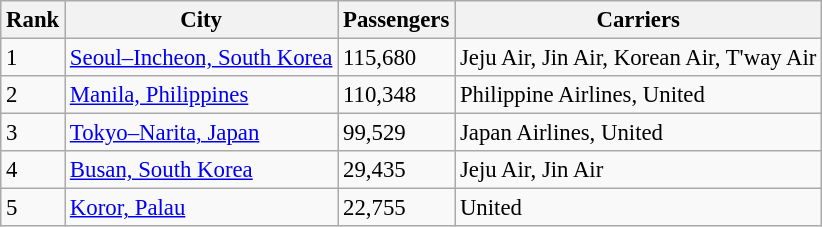<table class="wikitable sortable" style="font-size: 95%" width= align=>
<tr>
<th>Rank</th>
<th>City</th>
<th>Passengers</th>
<th>Carriers</th>
</tr>
<tr>
<td>1</td>
<td><a href='#'>Seoul–Incheon, South Korea</a></td>
<td>115,680</td>
<td>Jeju Air, Jin Air, Korean Air, T'way Air</td>
</tr>
<tr>
<td>2</td>
<td><a href='#'>Manila, Philippines</a></td>
<td>110,348</td>
<td>Philippine Airlines, United</td>
</tr>
<tr>
<td>3</td>
<td><a href='#'>Tokyo–Narita, Japan</a></td>
<td>99,529</td>
<td>Japan Airlines, United</td>
</tr>
<tr>
<td>4</td>
<td><a href='#'>Busan, South Korea</a></td>
<td>29,435</td>
<td>Jeju Air, Jin Air</td>
</tr>
<tr>
<td>5</td>
<td><a href='#'>Koror, Palau</a></td>
<td>22,755</td>
<td>United</td>
</tr>
</table>
